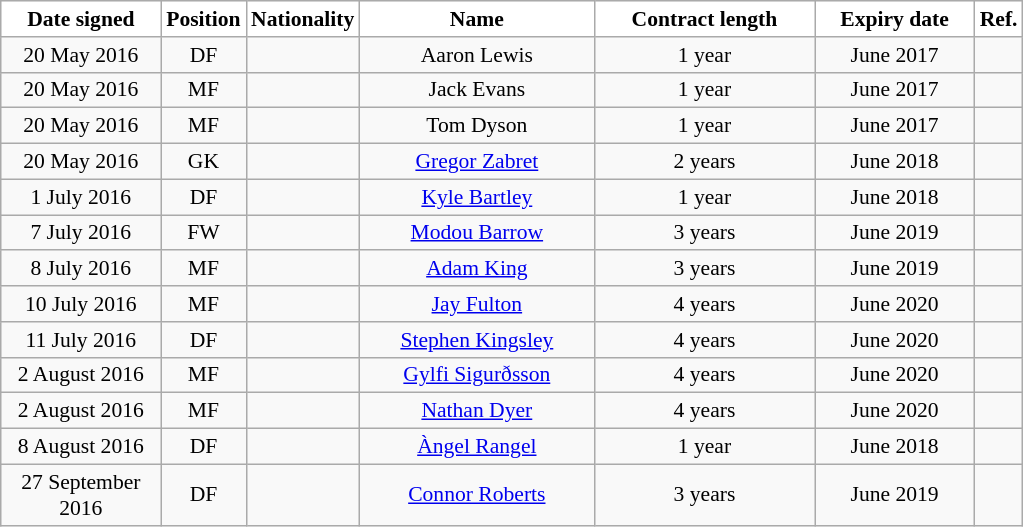<table class="wikitable"  style="text-align:center; font-size:90%; ">
<tr>
<th style="background:white; color:black; width:100px;">Date signed</th>
<th style="background:white; color:black; width:50px;">Position</th>
<th style="background:white; color:black; width:50px;">Nationality</th>
<th style="background:white; color:black; width:150px;">Name</th>
<th style="background:white; color:black; width:140px;">Contract length</th>
<th style="background:white; color:black; width:100px;">Expiry date</th>
<th style="background:white; color:black;">Ref.</th>
</tr>
<tr>
<td>20 May 2016</td>
<td>DF</td>
<td></td>
<td>Aaron Lewis</td>
<td>1 year</td>
<td>June 2017</td>
<td></td>
</tr>
<tr>
<td>20 May 2016</td>
<td>MF</td>
<td></td>
<td>Jack Evans</td>
<td>1 year</td>
<td>June 2017</td>
<td></td>
</tr>
<tr>
<td>20 May 2016</td>
<td>MF</td>
<td></td>
<td>Tom Dyson</td>
<td>1 year</td>
<td>June 2017</td>
<td></td>
</tr>
<tr>
<td>20 May 2016</td>
<td>GK</td>
<td></td>
<td><a href='#'>Gregor Zabret</a></td>
<td>2 years</td>
<td>June 2018</td>
<td></td>
</tr>
<tr>
<td>1 July 2016</td>
<td>DF</td>
<td></td>
<td><a href='#'>Kyle Bartley</a></td>
<td>1 year</td>
<td>June 2018</td>
<td></td>
</tr>
<tr>
<td>7 July 2016</td>
<td>FW</td>
<td></td>
<td><a href='#'>Modou Barrow</a></td>
<td>3 years</td>
<td>June 2019</td>
<td></td>
</tr>
<tr>
<td>8 July 2016</td>
<td>MF</td>
<td></td>
<td><a href='#'>Adam King</a></td>
<td>3 years</td>
<td>June 2019</td>
<td></td>
</tr>
<tr>
<td>10 July 2016</td>
<td>MF</td>
<td></td>
<td><a href='#'>Jay Fulton</a></td>
<td>4 years</td>
<td>June 2020</td>
<td></td>
</tr>
<tr>
<td>11 July 2016</td>
<td>DF</td>
<td></td>
<td><a href='#'>Stephen Kingsley</a></td>
<td>4 years</td>
<td>June 2020</td>
<td></td>
</tr>
<tr>
<td>2 August 2016</td>
<td>MF</td>
<td></td>
<td><a href='#'>Gylfi Sigurðsson</a></td>
<td>4 years</td>
<td>June 2020</td>
<td></td>
</tr>
<tr>
<td>2 August 2016</td>
<td>MF</td>
<td></td>
<td><a href='#'>Nathan Dyer</a></td>
<td>4 years</td>
<td>June 2020</td>
<td></td>
</tr>
<tr>
<td>8 August 2016</td>
<td>DF</td>
<td></td>
<td><a href='#'>Àngel Rangel</a></td>
<td>1 year</td>
<td>June 2018</td>
<td></td>
</tr>
<tr>
<td>27 September 2016</td>
<td>DF</td>
<td></td>
<td><a href='#'>Connor Roberts</a></td>
<td>3 years</td>
<td>June 2019</td>
<td></td>
</tr>
</table>
